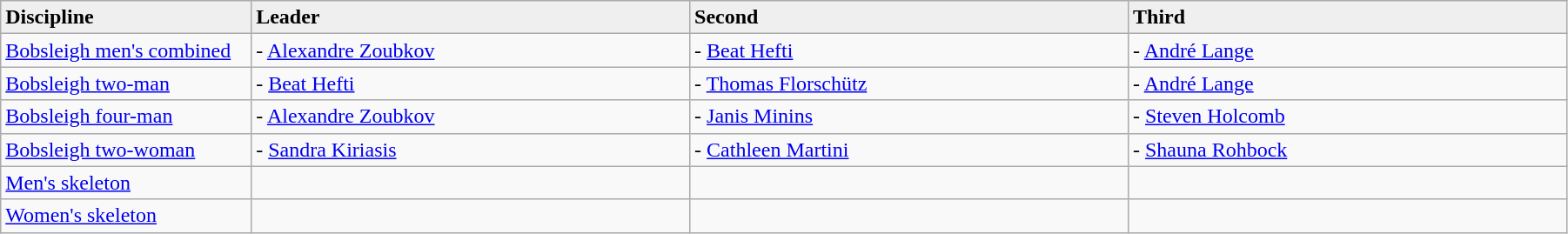<table class="wikitable" width="95%">
<tr bgcolor="#efefef">
<td width="16%"><strong>Discipline</strong></td>
<td width="28%"><strong>Leader</strong></td>
<td width="28%"><strong>Second</strong></td>
<td width="28%"><strong>Third</strong></td>
</tr>
<tr>
<td><a href='#'>Bobsleigh men's combined</a></td>
<td> - <a href='#'>Alexandre Zoubkov</a></td>
<td> - <a href='#'>Beat Hefti</a></td>
<td> - <a href='#'>André Lange</a></td>
</tr>
<tr>
<td><a href='#'>Bobsleigh two-man</a></td>
<td> - <a href='#'>Beat Hefti</a></td>
<td> - <a href='#'>Thomas Florschütz</a></td>
<td> - <a href='#'>André Lange</a></td>
</tr>
<tr>
<td><a href='#'>Bobsleigh four-man</a></td>
<td> - <a href='#'>Alexandre Zoubkov</a></td>
<td> - <a href='#'>Janis Minins</a></td>
<td> - <a href='#'>Steven Holcomb</a></td>
</tr>
<tr>
<td><a href='#'>Bobsleigh two-woman</a></td>
<td> - <a href='#'>Sandra Kiriasis</a></td>
<td> - <a href='#'>Cathleen Martini</a></td>
<td> - <a href='#'>Shauna Rohbock</a></td>
</tr>
<tr valign="top">
<td><a href='#'>Men's skeleton</a></td>
<td></td>
<td></td>
<td></td>
</tr>
<tr>
<td><a href='#'>Women's skeleton</a></td>
<td></td>
<td></td>
<td></td>
</tr>
</table>
